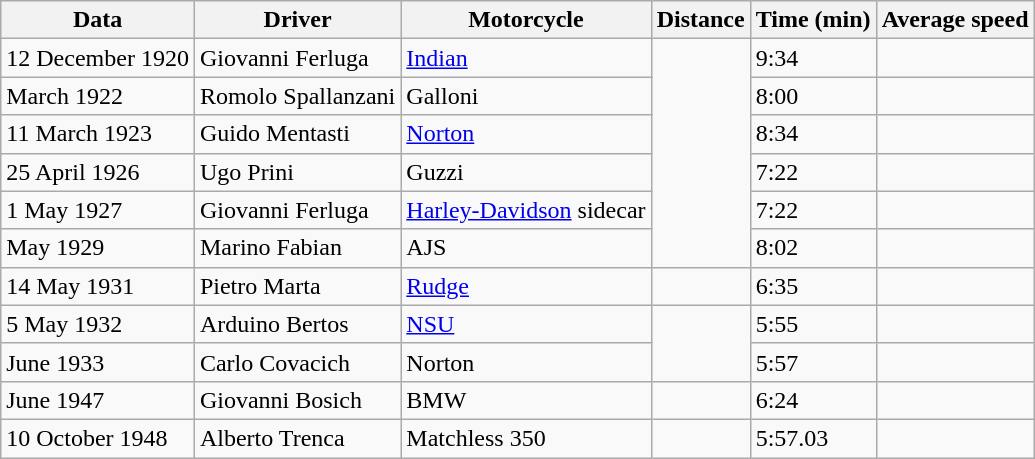<table class="wikitable">
<tr>
<th>Data</th>
<th>Driver</th>
<th>Motorcycle</th>
<th>Distance</th>
<th>Time (min)</th>
<th>Average speed</th>
</tr>
<tr>
<td>12 December 1920</td>
<td>Giovanni Ferluga</td>
<td><a href='#'>Indian</a></td>
<td rowspan="6"></td>
<td>9:34</td>
<td></td>
</tr>
<tr>
<td>March 1922</td>
<td>Romolo Spallanzani</td>
<td>Galloni</td>
<td>8:00</td>
<td></td>
</tr>
<tr>
<td>11 March 1923</td>
<td>Guido Mentasti</td>
<td><a href='#'>Norton</a></td>
<td>8:34</td>
<td></td>
</tr>
<tr>
<td>25 April 1926</td>
<td>Ugo Prini</td>
<td>Guzzi</td>
<td>7:22</td>
<td></td>
</tr>
<tr>
<td>1 May 1927</td>
<td>Giovanni Ferluga</td>
<td><a href='#'>Harley-Davidson</a> sidecar</td>
<td>7:22</td>
<td></td>
</tr>
<tr>
<td>May 1929</td>
<td>Marino Fabian</td>
<td>AJS</td>
<td>8:02</td>
<td></td>
</tr>
<tr>
<td>14 May 1931</td>
<td>Pietro Marta</td>
<td><a href='#'>Rudge</a></td>
<td></td>
<td>6:35</td>
<td></td>
</tr>
<tr>
<td>5 May 1932</td>
<td>Arduino Bertos</td>
<td><a href='#'>NSU</a></td>
<td rowspan="2"></td>
<td>5:55</td>
<td></td>
</tr>
<tr>
<td>June 1933</td>
<td>Carlo Covacich</td>
<td>Norton</td>
<td>5:57</td>
<td></td>
</tr>
<tr>
<td>June 1947</td>
<td>Giovanni Bosich</td>
<td>BMW</td>
<td></td>
<td>6:24</td>
<td></td>
</tr>
<tr>
<td>10 October 1948</td>
<td>Alberto Trenca</td>
<td>Matchless 350</td>
<td></td>
<td>5:57.03</td>
<td></td>
</tr>
</table>
